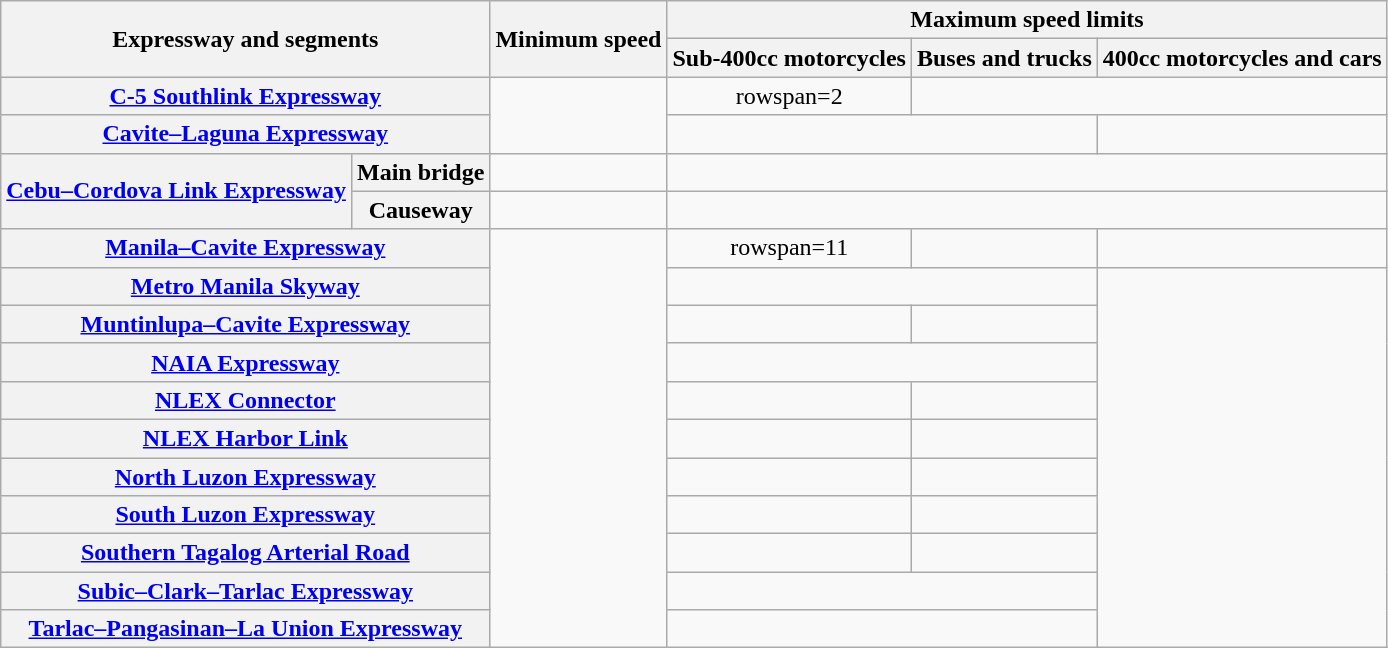<table class="wikitable collapsible" style="text-align:center;">
<tr>
<th rowspan=2 colspan=2>Expressway and segments</th>
<th rowspan=2>Minimum speed</th>
<th colspan=3>Maximum speed limits</th>
</tr>
<tr>
<th>Sub-400cc motorcycles</th>
<th>Buses and trucks</th>
<th>400cc motorcycles and cars</th>
</tr>
<tr>
<th colspan=2><a href='#'>C-5 Southlink Expressway</a></th>
<td rowspan=2></td>
<td>rowspan=2 </td>
<td colspan=2></td>
</tr>
<tr>
<th colspan=2><a href='#'>Cavite–Laguna Expressway</a></th>
<td colspan=2></td>
</tr>
<tr>
<th rowspan=2><a href='#'>Cebu–Cordova Link Expressway</a></th>
<th>Main bridge</th>
<td></td>
<td colspan=3></td>
</tr>
<tr>
<th>Causeway</th>
<td></td>
<td colspan=3></td>
</tr>
<tr>
<th colspan=2><a href='#'>Manila–Cavite Expressway</a></th>
<td rowspan=11></td>
<td>rowspan=11 </td>
<td></td>
<td></td>
</tr>
<tr>
<th colspan=2><a href='#'>Metro Manila Skyway</a></th>
<td colspan=2></td>
</tr>
<tr>
<th colspan=2><a href='#'>Muntinlupa–Cavite Expressway</a></th>
<td></td>
<td></td>
</tr>
<tr>
<th colspan=2><a href='#'>NAIA Expressway</a></th>
<td colspan=2></td>
</tr>
<tr>
<th colspan=2><a href='#'>NLEX Connector</a></th>
<td></td>
<td></td>
</tr>
<tr>
<th colspan=2><a href='#'>NLEX Harbor Link</a></th>
<td></td>
<td></td>
</tr>
<tr>
<th colspan=2><a href='#'>North Luzon Expressway</a></th>
<td></td>
<td></td>
</tr>
<tr>
<th colspan=2><a href='#'>South Luzon Expressway</a></th>
<td></td>
<td></td>
</tr>
<tr>
<th colspan=2><a href='#'>Southern Tagalog Arterial Road</a></th>
<td></td>
<td></td>
</tr>
<tr>
<th colspan=2><a href='#'>Subic–Clark–Tarlac Expressway</a></th>
<td colspan=2></td>
</tr>
<tr>
<th colspan=2><a href='#'>Tarlac–Pangasinan–La Union Expressway</a></th>
<td colspan=2></td>
</tr>
</table>
